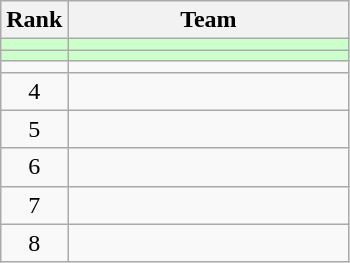<table class=wikitable style="text-align:center;">
<tr>
<th>Rank</th>
<th width=180>Team</th>
</tr>
<tr bgcolor=#CCFFCC>
<td></td>
<td align=left></td>
</tr>
<tr bgcolor=#CCFFCC>
<td></td>
<td align=left></td>
</tr>
<tr>
<td></td>
<td align=left></td>
</tr>
<tr>
<td>4</td>
<td align=left></td>
</tr>
<tr>
<td>5</td>
<td align=left></td>
</tr>
<tr>
<td>6</td>
<td align=left></td>
</tr>
<tr>
<td>7</td>
<td align=left></td>
</tr>
<tr>
<td>8</td>
<td align=left></td>
</tr>
</table>
